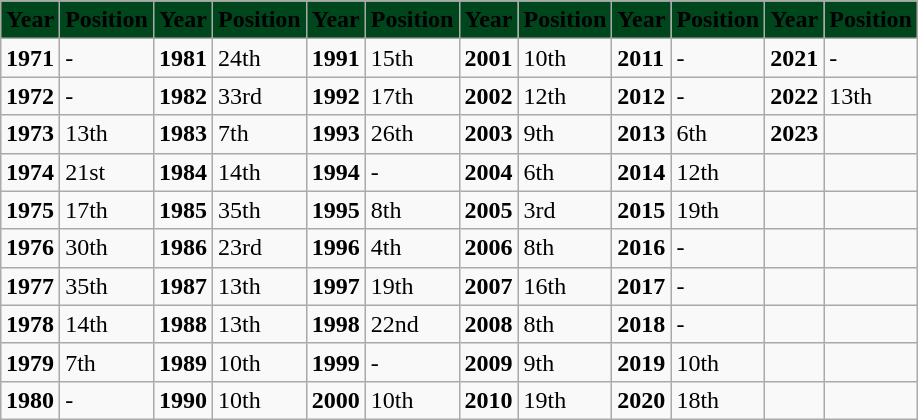<table class="wikitable" style="margin:1em auto; width: 10em;">
<tr style="background:#00461c; text-align:center;">
<td><span><strong>Year</strong></span></td>
<td><span><strong>Position</strong></span></td>
<td><span><strong>Year</strong></span></td>
<td><span><strong>Position</strong></span></td>
<td><span><strong>Year</strong></span></td>
<td><span><strong>Position</strong></span></td>
<td><span><strong>Year</strong></span></td>
<td><span><strong>Position</strong></span></td>
<td><span><strong>Year</strong></span></td>
<td><span><strong>Position</strong></span></td>
<td><span><strong>Year</strong></span></td>
<td><span><strong>Position</strong></span></td>
</tr>
<tr>
<td><strong>1971</strong></td>
<td>-</td>
<td><strong>1981</strong></td>
<td>24th</td>
<td><strong>1991</strong></td>
<td>15th</td>
<td><strong>2001</strong></td>
<td>10th</td>
<td><strong>2011</strong></td>
<td>-</td>
<td><strong>2021</strong></td>
<td>-</td>
</tr>
<tr>
<td><strong>1972</strong></td>
<td>-</td>
<td><strong>1982</strong></td>
<td>33rd</td>
<td><strong>1992</strong></td>
<td>17th</td>
<td><strong>2002</strong></td>
<td>12th</td>
<td><strong>2012</strong></td>
<td>-</td>
<td><strong>2022</strong></td>
<td>13th</td>
</tr>
<tr>
<td><strong>1973</strong></td>
<td>13th</td>
<td><strong>1983</strong></td>
<td>7th</td>
<td><strong>1993</strong></td>
<td>26th</td>
<td><strong>2003</strong></td>
<td>9th</td>
<td><strong>2013</strong></td>
<td>6th</td>
<td><strong>2023</strong></td>
<td></td>
</tr>
<tr>
<td><strong>1974</strong></td>
<td>21st</td>
<td><strong>1984</strong></td>
<td>14th</td>
<td><strong>1994</strong></td>
<td>-</td>
<td><strong>2004</strong></td>
<td>6th</td>
<td><strong>2014</strong></td>
<td>12th</td>
<td></td>
<td></td>
</tr>
<tr>
<td><strong>1975</strong></td>
<td>17th</td>
<td><strong>1985</strong></td>
<td>35th</td>
<td><strong>1995</strong></td>
<td>8th</td>
<td><strong>2005</strong></td>
<td>3rd</td>
<td><strong>2015</strong></td>
<td>19th</td>
<td></td>
<td></td>
</tr>
<tr>
<td><strong>1976</strong></td>
<td>30th</td>
<td><strong>1986</strong></td>
<td>23rd</td>
<td><strong>1996</strong></td>
<td>4th</td>
<td><strong>2006</strong></td>
<td>8th</td>
<td><strong>2016</strong></td>
<td>-</td>
<td></td>
<td></td>
</tr>
<tr>
<td><strong>1977</strong></td>
<td>35th</td>
<td><strong>1987</strong></td>
<td>13th</td>
<td><strong>1997</strong></td>
<td>19th</td>
<td><strong>2007</strong></td>
<td>16th</td>
<td><strong>2017</strong></td>
<td>-</td>
<td></td>
<td></td>
</tr>
<tr>
<td><strong>1978</strong></td>
<td>14th</td>
<td><strong>1988</strong></td>
<td>13th</td>
<td><strong>1998</strong></td>
<td>22nd</td>
<td><strong>2008</strong></td>
<td>8th</td>
<td><strong>2018</strong></td>
<td>-</td>
<td></td>
<td></td>
</tr>
<tr>
<td><strong>1979</strong></td>
<td>7th</td>
<td><strong>1989</strong></td>
<td>10th</td>
<td><strong>1999</strong></td>
<td>-</td>
<td><strong>2009</strong></td>
<td>9th</td>
<td><strong>2019</strong></td>
<td>10th</td>
<td></td>
<td></td>
</tr>
<tr>
<td><strong>1980</strong></td>
<td>-</td>
<td><strong>1990</strong></td>
<td>10th</td>
<td><strong>2000</strong></td>
<td>10th</td>
<td><strong>2010</strong></td>
<td>19th</td>
<td><strong>2020</strong></td>
<td>18th</td>
<td></td>
<td></td>
</tr>
</table>
